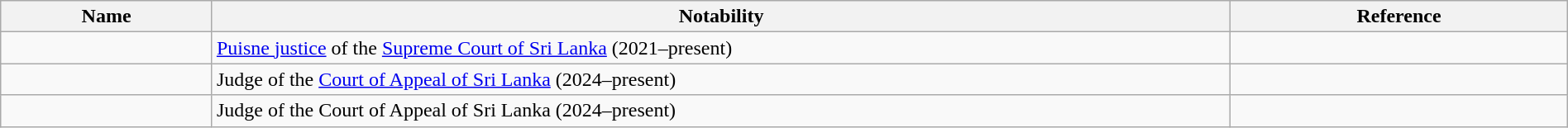<table class="wikitable sortable" style="width:100%">
<tr>
<th style="width:*;">Name</th>
<th style="width:65%;" class="unsortable">Notability</th>
<th style="width:*;" class="unsortable">Reference</th>
</tr>
<tr>
<td></td>
<td><a href='#'>Puisne justice</a> of the <a href='#'>Supreme Court of Sri Lanka</a> (2021–present)</td>
<td style="text-align:center;"></td>
</tr>
<tr>
<td></td>
<td>Judge of the <a href='#'>Court of Appeal of Sri Lanka</a> (2024–present)</td>
<td style="text-align:center;"></td>
</tr>
<tr>
<td></td>
<td>Judge of the Court of Appeal of Sri Lanka (2024–present)</td>
<td style="text-align:center;"></td>
</tr>
</table>
